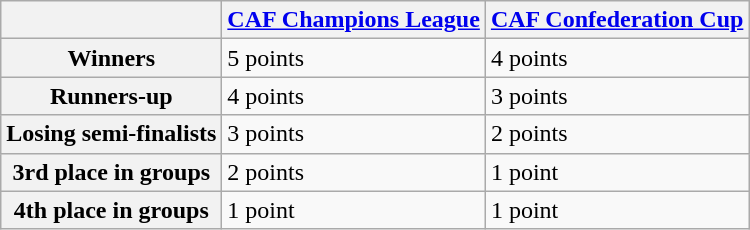<table class="wikitable">
<tr>
<th></th>
<th><a href='#'>CAF Champions League</a></th>
<th><a href='#'>CAF Confederation Cup</a></th>
</tr>
<tr>
<th>Winners</th>
<td>5 points</td>
<td>4 points</td>
</tr>
<tr>
<th>Runners-up</th>
<td>4 points</td>
<td>3 points</td>
</tr>
<tr>
<th>Losing semi-finalists</th>
<td>3 points</td>
<td>2 points</td>
</tr>
<tr>
<th>3rd place in groups</th>
<td>2 points</td>
<td>1 point</td>
</tr>
<tr>
<th>4th place in groups</th>
<td>1 point</td>
<td>1 point</td>
</tr>
</table>
